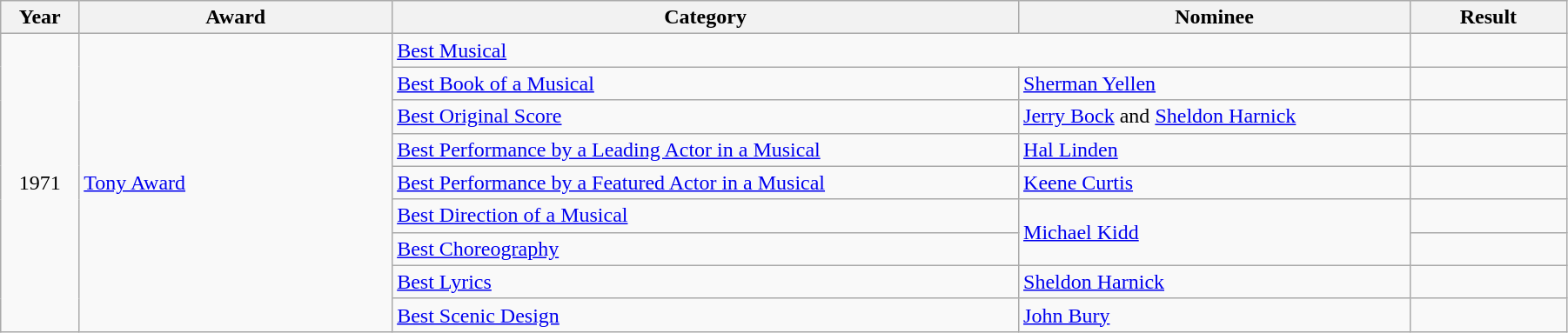<table class="wikitable" width="95%">
<tr>
<th width="5%">Year</th>
<th width="20%">Award</th>
<th width="40%">Category</th>
<th width="25%">Nominee</th>
<th width="10%">Result</th>
</tr>
<tr>
<td rowspan="9" align="center">1971</td>
<td rowspan="9"><a href='#'>Tony Award</a></td>
<td colspan="2"><a href='#'>Best Musical</a></td>
<td></td>
</tr>
<tr>
<td><a href='#'>Best Book of a Musical</a></td>
<td><a href='#'>Sherman Yellen</a></td>
<td></td>
</tr>
<tr>
<td><a href='#'>Best Original Score</a></td>
<td><a href='#'>Jerry Bock</a> and <a href='#'>Sheldon Harnick</a></td>
<td></td>
</tr>
<tr>
<td><a href='#'>Best Performance by a Leading Actor in a Musical</a></td>
<td><a href='#'>Hal Linden</a></td>
<td></td>
</tr>
<tr>
<td><a href='#'>Best Performance by a Featured Actor in a Musical</a></td>
<td><a href='#'>Keene Curtis</a></td>
<td></td>
</tr>
<tr>
<td><a href='#'>Best Direction of a Musical</a></td>
<td rowspan="2"><a href='#'>Michael Kidd</a></td>
<td></td>
</tr>
<tr>
<td><a href='#'>Best Choreography</a></td>
<td></td>
</tr>
<tr>
<td><a href='#'>Best Lyrics</a></td>
<td><a href='#'>Sheldon Harnick</a></td>
<td></td>
</tr>
<tr>
<td><a href='#'>Best Scenic Design</a></td>
<td><a href='#'>John Bury</a></td>
<td></td>
</tr>
</table>
